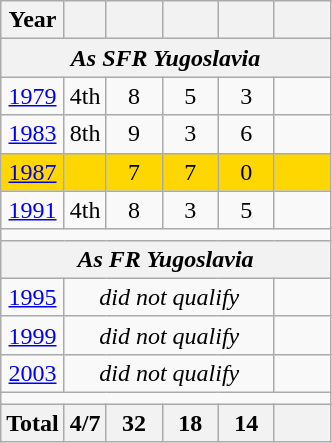<table class="wikitable" style="text-align: center;">
<tr>
<th>Year</th>
<th></th>
<th width=30></th>
<th width=30></th>
<th width=30></th>
<th width=30></th>
</tr>
<tr>
<th colspan=6><em>As  SFR Yugoslavia</em></th>
</tr>
<tr>
<td> <a href='#'>1979</a></td>
<td>4th</td>
<td>8</td>
<td>5</td>
<td>3</td>
<td></td>
</tr>
<tr>
<td> <a href='#'>1983</a></td>
<td>8th</td>
<td>9</td>
<td>3</td>
<td>6</td>
<td></td>
</tr>
<tr bgcolor=gold>
<td> <a href='#'>1987</a></td>
<td></td>
<td>7</td>
<td>7</td>
<td>0</td>
<td></td>
</tr>
<tr>
<td> <a href='#'>1991</a></td>
<td>4th</td>
<td>8</td>
<td>3</td>
<td>5</td>
<td></td>
</tr>
<tr>
<td colspan=6></td>
</tr>
<tr>
<th colspan=6><em>As  FR Yugoslavia</em></th>
</tr>
<tr>
<td> <a href='#'>1995</a></td>
<td colspan=4><em>did not qualify</em></td>
<td></td>
</tr>
<tr>
<td> <a href='#'>1999</a></td>
<td colspan=4><em>did not qualify</em></td>
<td></td>
</tr>
<tr>
<td> <a href='#'>2003</a></td>
<td colspan=4><em>did not qualify</em></td>
<td></td>
</tr>
<tr>
<td colspan=6></td>
</tr>
<tr>
<th>Total</th>
<th>4/7</th>
<th>32</th>
<th>18</th>
<th>14</th>
<th></th>
</tr>
</table>
